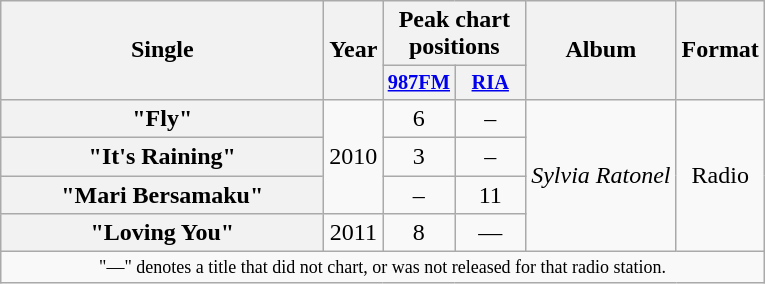<table class="wikitable plainrowheaders" style="text-align:center;" border="1">
<tr>
<th scope="colw" rowspan="2" style="width:13em;">Single</th>
<th scope="col" rowspan="2">Year</th>
<th scope="col" colspan="2">Peak chart positions</th>
<th scope="col" rowspan="2">Album</th>
<th scope="col" rowspan="2">Format</th>
</tr>
<tr>
<th scope="col" style="width:3em;font-size:85%;"><a href='#'>987FM</a></th>
<th scope="col" style="width:3em;font-size:85%;"><a href='#'>RIA</a><br></th>
</tr>
<tr>
<th scope="row">"Fly"</th>
<td rowspan="3">2010</td>
<td>6</td>
<td>–</td>
<td rowspan="4"><em>Sylvia Ratonel</em></td>
<td rowspan="4">Radio</td>
</tr>
<tr>
<th scope="row">"It's Raining"</th>
<td>3</td>
<td>–</td>
</tr>
<tr>
<th scope="row">"Mari Bersamaku"</th>
<td>–</td>
<td>11</td>
</tr>
<tr>
<th scope="row">"Loving You"</th>
<td rowspan="1">2011</td>
<td>8</td>
<td>—</td>
</tr>
<tr>
<td colspan="14" style="font-size:9pt">"—" denotes a title that did not chart, or was not released for that radio station.</td>
</tr>
</table>
